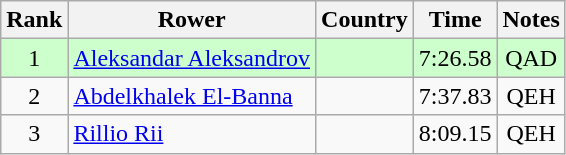<table class="wikitable" style="text-align:center">
<tr>
<th>Rank</th>
<th>Rower</th>
<th>Country</th>
<th>Time</th>
<th>Notes</th>
</tr>
<tr bgcolor=ccffcc>
<td>1</td>
<td align="left"><a href='#'>Aleksandar Aleksandrov</a></td>
<td align="left"></td>
<td>7:26.58</td>
<td>QAD</td>
</tr>
<tr>
<td>2</td>
<td align="left"><a href='#'>Abdelkhalek El-Banna</a></td>
<td align="left"></td>
<td>7:37.83</td>
<td>QEH</td>
</tr>
<tr>
<td>3</td>
<td align="left"><a href='#'>Rillio Rii</a></td>
<td align="left"></td>
<td>8:09.15</td>
<td>QEH</td>
</tr>
</table>
